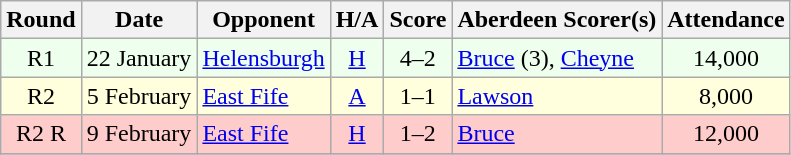<table class="wikitable" style="text-align:center">
<tr>
<th>Round</th>
<th>Date</th>
<th>Opponent</th>
<th>H/A</th>
<th>Score</th>
<th>Aberdeen Scorer(s)</th>
<th>Attendance</th>
</tr>
<tr bgcolor=#EEFFEE>
<td>R1</td>
<td align=left>22 January</td>
<td align=left><a href='#'>Helensburgh</a></td>
<td><a href='#'>H</a></td>
<td>4–2</td>
<td align=left><a href='#'>Bruce</a> (3), <a href='#'>Cheyne</a></td>
<td>14,000</td>
</tr>
<tr bgcolor=#FFFFDD>
<td>R2</td>
<td align=left>5 February</td>
<td align=left><a href='#'>East Fife</a></td>
<td><a href='#'>A</a></td>
<td>1–1</td>
<td align=left><a href='#'>Lawson</a></td>
<td>8,000</td>
</tr>
<tr bgcolor=#FFCCCC>
<td>R2 R</td>
<td align=left>9 February</td>
<td align=left><a href='#'>East Fife</a></td>
<td><a href='#'>H</a></td>
<td>1–2</td>
<td align=left><a href='#'>Bruce</a></td>
<td>12,000</td>
</tr>
<tr>
</tr>
</table>
